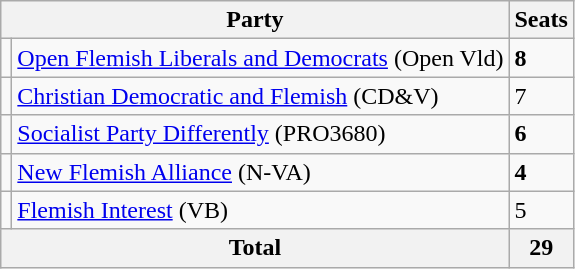<table class="wikitable">
<tr>
<th colspan="2">Party</th>
<th>Seats</th>
</tr>
<tr>
<td></td>
<td><a href='#'>Open Flemish Liberals and Democrats</a> (Open Vld)</td>
<td><strong>8</strong></td>
</tr>
<tr>
<td></td>
<td><a href='#'>Christian Democratic and Flemish</a> (CD&V)</td>
<td>7</td>
</tr>
<tr>
<td></td>
<td><a href='#'>Socialist Party Differently</a> (PRO3680)</td>
<td><strong>6</strong></td>
</tr>
<tr>
<td></td>
<td><a href='#'>New Flemish Alliance</a> (N-VA)</td>
<td><strong>4</strong></td>
</tr>
<tr>
<td></td>
<td><a href='#'>Flemish Interest</a> (VB)</td>
<td>5</td>
</tr>
<tr>
<th colspan="2">Total</th>
<th>29</th>
</tr>
</table>
